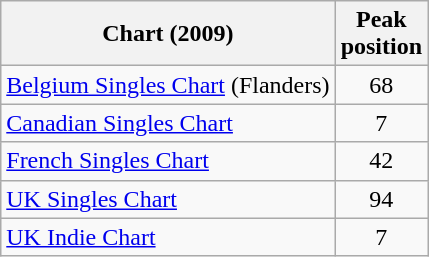<table class="wikitable sortable">
<tr>
<th>Chart (2009)</th>
<th>Peak<br>position</th>
</tr>
<tr>
<td><a href='#'>Belgium Singles Chart</a> (Flanders)</td>
<td align="center">68</td>
</tr>
<tr>
<td><a href='#'>Canadian Singles Chart</a></td>
<td align="center">7</td>
</tr>
<tr>
<td><a href='#'>French Singles Chart</a></td>
<td align="center">42</td>
</tr>
<tr>
<td><a href='#'>UK Singles Chart</a></td>
<td align="center">94</td>
</tr>
<tr>
<td><a href='#'>UK Indie Chart</a></td>
<td align="center">7</td>
</tr>
</table>
